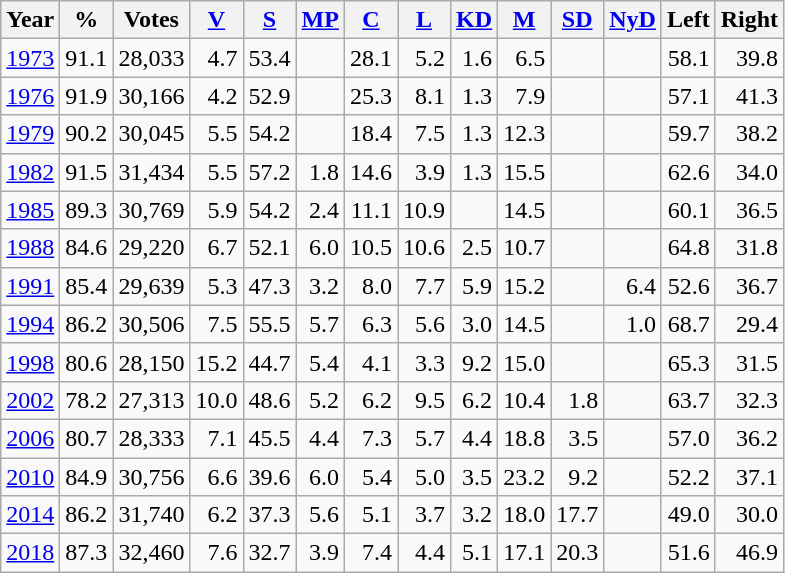<table class="wikitable sortable" style=text-align:right>
<tr>
<th>Year</th>
<th>%</th>
<th>Votes</th>
<th><a href='#'>V</a></th>
<th><a href='#'>S</a></th>
<th><a href='#'>MP</a></th>
<th><a href='#'>C</a></th>
<th><a href='#'>L</a></th>
<th><a href='#'>KD</a></th>
<th><a href='#'>M</a></th>
<th><a href='#'>SD</a></th>
<th><a href='#'>NyD</a></th>
<th>Left</th>
<th>Right</th>
</tr>
<tr>
<td align=left><a href='#'>1973</a></td>
<td>91.1</td>
<td>28,033</td>
<td>4.7</td>
<td>53.4</td>
<td></td>
<td>28.1</td>
<td>5.2</td>
<td>1.6</td>
<td>6.5</td>
<td></td>
<td></td>
<td>58.1</td>
<td>39.8</td>
</tr>
<tr>
<td align=left><a href='#'>1976</a></td>
<td>91.9</td>
<td>30,166</td>
<td>4.2</td>
<td>52.9</td>
<td></td>
<td>25.3</td>
<td>8.1</td>
<td>1.3</td>
<td>7.9</td>
<td></td>
<td></td>
<td>57.1</td>
<td>41.3</td>
</tr>
<tr>
<td align=left><a href='#'>1979</a></td>
<td>90.2</td>
<td>30,045</td>
<td>5.5</td>
<td>54.2</td>
<td></td>
<td>18.4</td>
<td>7.5</td>
<td>1.3</td>
<td>12.3</td>
<td></td>
<td></td>
<td>59.7</td>
<td>38.2</td>
</tr>
<tr>
<td align=left><a href='#'>1982</a></td>
<td>91.5</td>
<td>31,434</td>
<td>5.5</td>
<td>57.2</td>
<td>1.8</td>
<td>14.6</td>
<td>3.9</td>
<td>1.3</td>
<td>15.5</td>
<td></td>
<td></td>
<td>62.6</td>
<td>34.0</td>
</tr>
<tr>
<td align=left><a href='#'>1985</a></td>
<td>89.3</td>
<td>30,769</td>
<td>5.9</td>
<td>54.2</td>
<td>2.4</td>
<td>11.1</td>
<td>10.9</td>
<td></td>
<td>14.5</td>
<td></td>
<td></td>
<td>60.1</td>
<td>36.5</td>
</tr>
<tr>
<td align=left><a href='#'>1988</a></td>
<td>84.6</td>
<td>29,220</td>
<td>6.7</td>
<td>52.1</td>
<td>6.0</td>
<td>10.5</td>
<td>10.6</td>
<td>2.5</td>
<td>10.7</td>
<td></td>
<td></td>
<td>64.8</td>
<td>31.8</td>
</tr>
<tr>
<td align=left><a href='#'>1991</a></td>
<td>85.4</td>
<td>29,639</td>
<td>5.3</td>
<td>47.3</td>
<td>3.2</td>
<td>8.0</td>
<td>7.7</td>
<td>5.9</td>
<td>15.2</td>
<td></td>
<td>6.4</td>
<td>52.6</td>
<td>36.7</td>
</tr>
<tr>
<td align=left><a href='#'>1994</a></td>
<td>86.2</td>
<td>30,506</td>
<td>7.5</td>
<td>55.5</td>
<td>5.7</td>
<td>6.3</td>
<td>5.6</td>
<td>3.0</td>
<td>14.5</td>
<td></td>
<td>1.0</td>
<td>68.7</td>
<td>29.4</td>
</tr>
<tr>
<td align=left><a href='#'>1998</a></td>
<td>80.6</td>
<td>28,150</td>
<td>15.2</td>
<td>44.7</td>
<td>5.4</td>
<td>4.1</td>
<td>3.3</td>
<td>9.2</td>
<td>15.0</td>
<td></td>
<td></td>
<td>65.3</td>
<td>31.5</td>
</tr>
<tr>
<td align=left><a href='#'>2002</a></td>
<td>78.2</td>
<td>27,313</td>
<td>10.0</td>
<td>48.6</td>
<td>5.2</td>
<td>6.2</td>
<td>9.5</td>
<td>6.2</td>
<td>10.4</td>
<td>1.8</td>
<td></td>
<td>63.7</td>
<td>32.3</td>
</tr>
<tr>
<td align=left><a href='#'>2006</a></td>
<td>80.7</td>
<td>28,333</td>
<td>7.1</td>
<td>45.5</td>
<td>4.4</td>
<td>7.3</td>
<td>5.7</td>
<td>4.4</td>
<td>18.8</td>
<td>3.5</td>
<td></td>
<td>57.0</td>
<td>36.2</td>
</tr>
<tr>
<td align=left><a href='#'>2010</a></td>
<td>84.9</td>
<td>30,756</td>
<td>6.6</td>
<td>39.6</td>
<td>6.0</td>
<td>5.4</td>
<td>5.0</td>
<td>3.5</td>
<td>23.2</td>
<td>9.2</td>
<td></td>
<td>52.2</td>
<td>37.1</td>
</tr>
<tr>
<td align=left><a href='#'>2014</a></td>
<td>86.2</td>
<td>31,740</td>
<td>6.2</td>
<td>37.3</td>
<td>5.6</td>
<td>5.1</td>
<td>3.7</td>
<td>3.2</td>
<td>18.0</td>
<td>17.7</td>
<td></td>
<td>49.0</td>
<td>30.0</td>
</tr>
<tr>
<td align=left><a href='#'>2018</a></td>
<td>87.3</td>
<td>32,460</td>
<td>7.6</td>
<td>32.7</td>
<td>3.9</td>
<td>7.4</td>
<td>4.4</td>
<td>5.1</td>
<td>17.1</td>
<td>20.3</td>
<td></td>
<td>51.6</td>
<td>46.9</td>
</tr>
</table>
